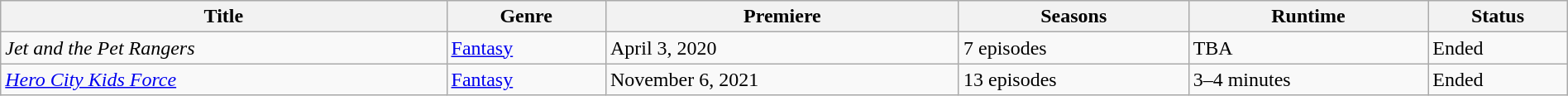<table class="wikitable sortable" style="width:100%">
<tr>
<th>Title</th>
<th>Genre</th>
<th>Premiere</th>
<th>Seasons</th>
<th>Runtime</th>
<th>Status</th>
</tr>
<tr>
<td><em>Jet and the Pet Rangers</em></td>
<td><a href='#'>Fantasy</a></td>
<td>April 3, 2020</td>
<td>7 episodes</td>
<td>TBA</td>
<td>Ended</td>
</tr>
<tr>
<td><em><a href='#'>Hero City Kids Force</a></em></td>
<td><a href='#'>Fantasy</a></td>
<td>November 6, 2021</td>
<td>13 episodes</td>
<td>3–4 minutes</td>
<td>Ended<br></td>
</tr>
</table>
